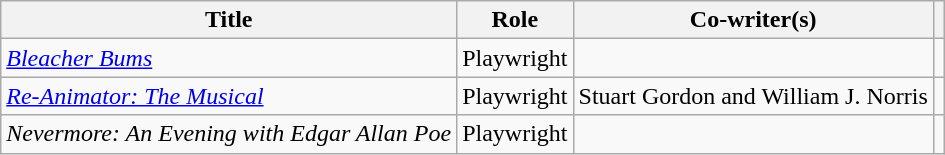<table class="wikitable plainrowheaders sortable">
<tr>
<th>Title</th>
<th>Role</th>
<th>Co-writer(s)</th>
<th></th>
</tr>
<tr>
<td><em><a href='#'>Bleacher Bums</a></em></td>
<td>Playwright</td>
<td></td>
<td></td>
</tr>
<tr>
<td><em><a href='#'>Re-Animator: The Musical</a></em></td>
<td>Playwright</td>
<td>Stuart Gordon and William J. Norris</td>
<td></td>
</tr>
<tr>
<td><em>Nevermore: An Evening with Edgar Allan Poe</em></td>
<td>Playwright</td>
<td></td>
<td></td>
</tr>
</table>
